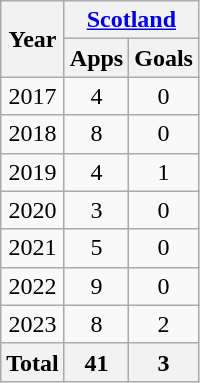<table class="wikitable" style="text-align:center">
<tr>
<th rowspan=2>Year</th>
<th colspan=2><a href='#'>Scotland</a></th>
</tr>
<tr>
<th>Apps</th>
<th>Goals</th>
</tr>
<tr>
<td>2017</td>
<td>4</td>
<td>0</td>
</tr>
<tr>
<td>2018</td>
<td>8</td>
<td>0</td>
</tr>
<tr>
<td>2019</td>
<td>4</td>
<td>1</td>
</tr>
<tr>
<td>2020</td>
<td>3</td>
<td>0</td>
</tr>
<tr>
<td>2021</td>
<td>5</td>
<td>0</td>
</tr>
<tr>
<td>2022</td>
<td>9</td>
<td>0</td>
</tr>
<tr>
<td>2023</td>
<td>8</td>
<td>2</td>
</tr>
<tr>
<th>Total</th>
<th>41</th>
<th>3</th>
</tr>
</table>
